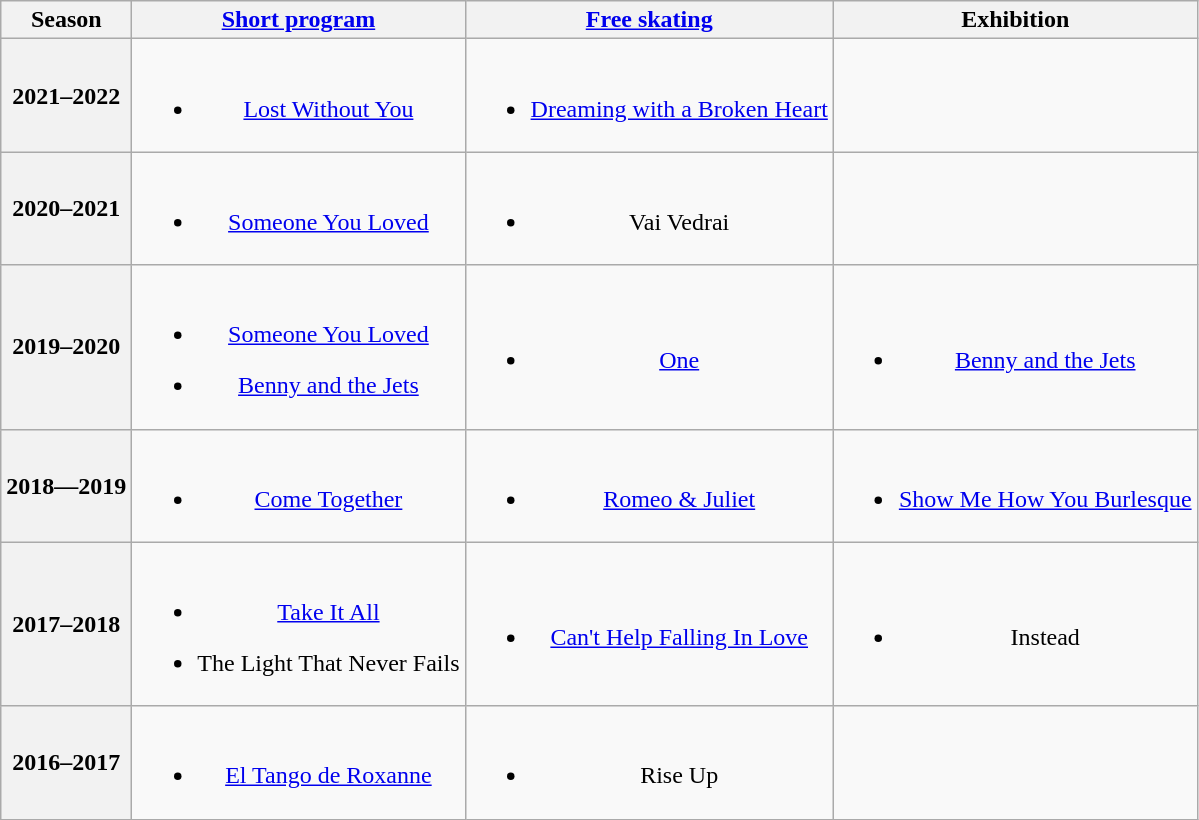<table class=wikitable style=text-align:center>
<tr>
<th>Season</th>
<th><a href='#'>Short program</a></th>
<th><a href='#'>Free skating</a></th>
<th>Exhibition</th>
</tr>
<tr>
<th>2021–2022 <br> </th>
<td><br><ul><li><a href='#'>Lost Without You</a> <br> </li></ul></td>
<td><br><ul><li><a href='#'>Dreaming with a Broken Heart</a> <br></li></ul></td>
<td></td>
</tr>
<tr>
<th>2020–2021 <br> </th>
<td><br><ul><li><a href='#'>Someone You Loved</a> <br> </li></ul></td>
<td><br><ul><li>Vai Vedrai <br></li></ul></td>
<td></td>
</tr>
<tr>
<th>2019–2020 <br> </th>
<td><br><ul><li><a href='#'>Someone You Loved</a> <br> </li></ul><ul><li><a href='#'>Benny and the Jets</a> <br> </li></ul></td>
<td><br><ul><li><a href='#'>One</a> <br> </li></ul></td>
<td><br><ul><li><a href='#'>Benny and the Jets</a> <br> </li></ul></td>
</tr>
<tr>
<th>2018—2019 <br> </th>
<td><br><ul><li><a href='#'>Come Together</a> <br> </li></ul></td>
<td><br><ul><li><a href='#'>Romeo & Juliet</a> <br> </li></ul></td>
<td><br><ul><li><a href='#'>Show Me How You Burlesque</a> <br> </li></ul></td>
</tr>
<tr>
<th>2017–2018 <br> </th>
<td><br><ul><li><a href='#'>Take It All</a> <br></li></ul><ul><li>The Light That Never Fails <br></li></ul></td>
<td><br><ul><li><a href='#'>Can't Help Falling In Love</a> <br></li></ul></td>
<td><br><ul><li>Instead</li></ul></td>
</tr>
<tr>
<th>2016–2017 <br> </th>
<td><br><ul><li><a href='#'>El Tango de Roxanne</a> <br></li></ul></td>
<td><br><ul><li>Rise Up <br></li></ul></td>
<td></td>
</tr>
</table>
